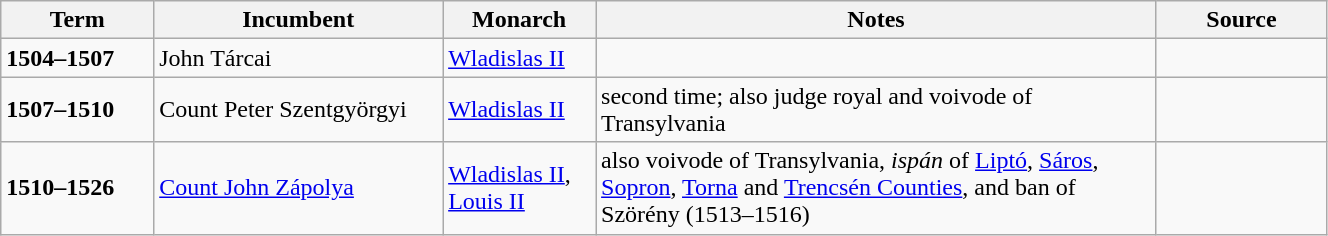<table class="wikitable" style="width: 70%">
<tr>
<th scope="col" width="9%">Term</th>
<th scope="col" width="17%">Incumbent</th>
<th scope="col" width="9%">Monarch</th>
<th scope="col" width="33%">Notes</th>
<th scope="col" width="10%">Source</th>
</tr>
<tr>
<td><strong>1504–1507</strong></td>
<td>John Tárcai</td>
<td><a href='#'>Wladislas II</a></td>
<td></td>
<td></td>
</tr>
<tr>
<td><strong>1507–1510</strong></td>
<td>Count Peter Szentgyörgyi</td>
<td><a href='#'>Wladislas II</a></td>
<td>second time; also judge royal and voivode of Transylvania</td>
<td></td>
</tr>
<tr>
<td><strong>1510–1526</strong></td>
<td><a href='#'>Count John Zápolya</a></td>
<td><a href='#'>Wladislas II</a>, <a href='#'>Louis II</a></td>
<td>also voivode of Transylvania, <em>ispán</em> of <a href='#'>Liptó</a>, <a href='#'>Sáros</a>, <a href='#'>Sopron</a>, <a href='#'>Torna</a> and <a href='#'>Trencsén Counties</a>, and ban of Szörény (1513–1516)</td>
<td></td>
</tr>
</table>
